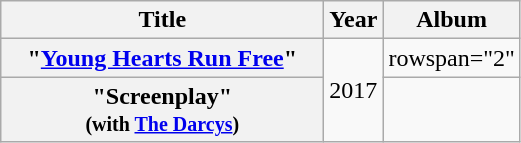<table class="wikitable plainrowheaders" style="text-align:center;">
<tr>
<th scope="col" style="width:13em;">Title</th>
<th scope="col" style="width:1em;">Year</th>
<th scope="col">Album</th>
</tr>
<tr>
<th scope="row">"<a href='#'>Young Hearts Run Free</a>"</th>
<td rowspan="2">2017</td>
<td>rowspan="2" </td>
</tr>
<tr>
<th scope="row">"Screenplay"<br><small>(with <a href='#'>The Darcys</a>)</small></th>
</tr>
</table>
